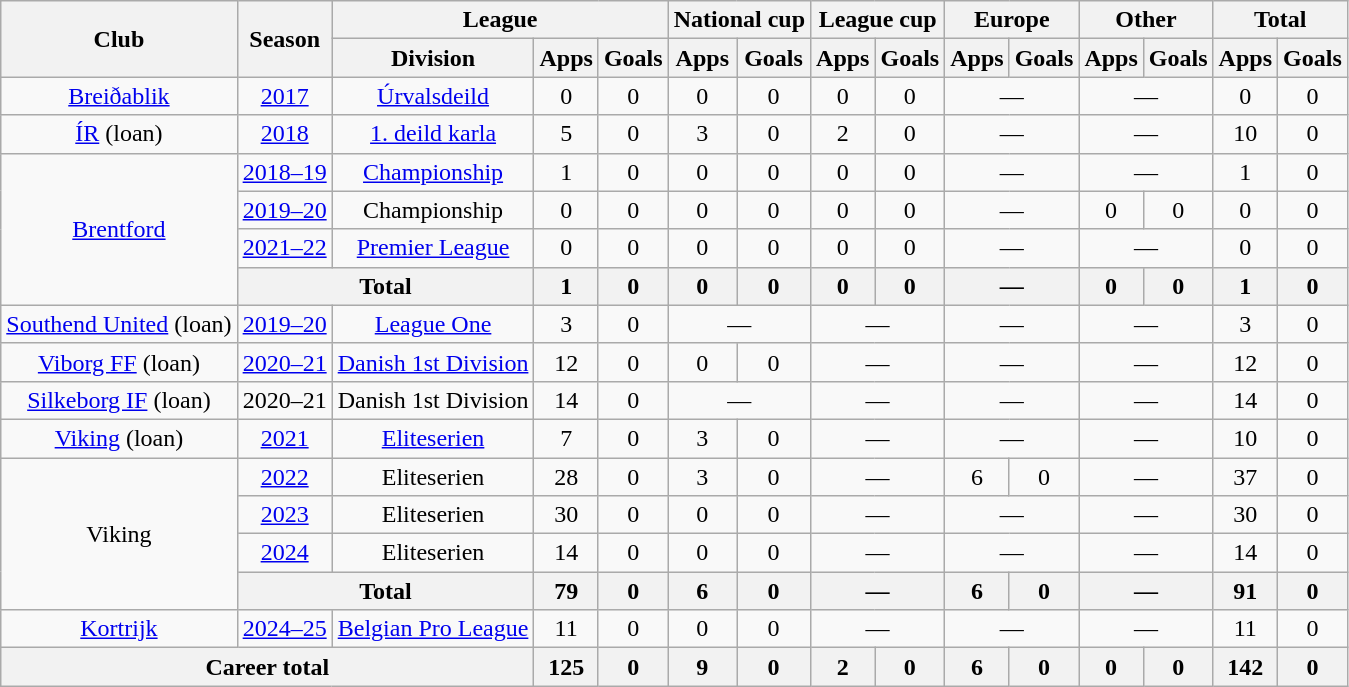<table class="wikitable" style="text-align: center;">
<tr>
<th rowspan="2">Club</th>
<th rowspan="2">Season</th>
<th colspan="3">League</th>
<th colspan="2">National cup</th>
<th colspan="2">League cup</th>
<th colspan="2">Europe</th>
<th colspan="2">Other</th>
<th colspan="2">Total</th>
</tr>
<tr>
<th>Division</th>
<th>Apps</th>
<th>Goals</th>
<th>Apps</th>
<th>Goals</th>
<th>Apps</th>
<th>Goals</th>
<th>Apps</th>
<th>Goals</th>
<th>Apps</th>
<th>Goals</th>
<th>Apps</th>
<th>Goals</th>
</tr>
<tr>
<td><a href='#'>Breiðablik</a></td>
<td><a href='#'>2017</a></td>
<td><a href='#'>Úrvalsdeild</a></td>
<td>0</td>
<td>0</td>
<td>0</td>
<td>0</td>
<td>0</td>
<td>0</td>
<td colspan="2">―</td>
<td colspan="2">―</td>
<td>0</td>
<td>0</td>
</tr>
<tr>
<td><a href='#'>ÍR</a> (loan)</td>
<td><a href='#'>2018</a></td>
<td><a href='#'>1. deild karla</a></td>
<td>5</td>
<td>0</td>
<td>3</td>
<td>0</td>
<td>2</td>
<td>0</td>
<td colspan="2">―</td>
<td colspan="2">―</td>
<td>10</td>
<td>0</td>
</tr>
<tr>
<td rowspan="4"><a href='#'>Brentford</a></td>
<td><a href='#'>2018–19</a></td>
<td><a href='#'>Championship</a></td>
<td>1</td>
<td>0</td>
<td>0</td>
<td>0</td>
<td>0</td>
<td>0</td>
<td colspan="2">―</td>
<td colspan="2">―</td>
<td>1</td>
<td>0</td>
</tr>
<tr>
<td><a href='#'>2019–20</a></td>
<td>Championship</td>
<td>0</td>
<td>0</td>
<td>0</td>
<td>0</td>
<td>0</td>
<td>0</td>
<td colspan="2">―</td>
<td>0</td>
<td>0</td>
<td>0</td>
<td>0</td>
</tr>
<tr>
<td><a href='#'>2021–22</a></td>
<td><a href='#'>Premier League</a></td>
<td>0</td>
<td>0</td>
<td>0</td>
<td>0</td>
<td>0</td>
<td>0</td>
<td colspan="2">―</td>
<td colspan="2">―</td>
<td>0</td>
<td>0</td>
</tr>
<tr>
<th colspan="2">Total</th>
<th>1</th>
<th>0</th>
<th>0</th>
<th>0</th>
<th>0</th>
<th>0</th>
<th colspan="2">―</th>
<th>0</th>
<th>0</th>
<th>1</th>
<th>0</th>
</tr>
<tr>
<td><a href='#'>Southend United</a> (loan)</td>
<td><a href='#'>2019–20</a></td>
<td><a href='#'>League One</a></td>
<td>3</td>
<td>0</td>
<td colspan="2">―</td>
<td colspan="2">―</td>
<td colspan="2">―</td>
<td colspan="2">―</td>
<td>3</td>
<td>0</td>
</tr>
<tr>
<td><a href='#'>Viborg FF</a> (loan)</td>
<td><a href='#'>2020–21</a></td>
<td><a href='#'>Danish 1st Division</a></td>
<td>12</td>
<td>0</td>
<td>0</td>
<td>0</td>
<td colspan="2">―</td>
<td colspan="2">―</td>
<td colspan="2">―</td>
<td>12</td>
<td>0</td>
</tr>
<tr>
<td><a href='#'>Silkeborg IF</a> (loan)</td>
<td>2020–21</td>
<td>Danish 1st Division</td>
<td>14</td>
<td>0</td>
<td colspan="2">―</td>
<td colspan="2">―</td>
<td colspan="2">―</td>
<td colspan="2">―</td>
<td>14</td>
<td>0</td>
</tr>
<tr>
<td><a href='#'>Viking</a> (loan)</td>
<td><a href='#'>2021</a></td>
<td><a href='#'>Eliteserien</a></td>
<td>7</td>
<td>0</td>
<td>3</td>
<td>0</td>
<td colspan="2">―</td>
<td colspan="2">―</td>
<td colspan="2">―</td>
<td>10</td>
<td>0</td>
</tr>
<tr>
<td rowspan="4">Viking</td>
<td><a href='#'>2022</a></td>
<td>Eliteserien</td>
<td>28</td>
<td>0</td>
<td>3</td>
<td>0</td>
<td colspan="2">―</td>
<td>6</td>
<td>0</td>
<td colspan="2">―</td>
<td>37</td>
<td>0</td>
</tr>
<tr>
<td><a href='#'>2023</a></td>
<td>Eliteserien</td>
<td>30</td>
<td>0</td>
<td>0</td>
<td>0</td>
<td colspan="2">―</td>
<td colspan="2">―</td>
<td colspan="2">―</td>
<td>30</td>
<td>0</td>
</tr>
<tr>
<td><a href='#'>2024</a></td>
<td>Eliteserien</td>
<td>14</td>
<td>0</td>
<td>0</td>
<td>0</td>
<td colspan="2">―</td>
<td colspan="2">―</td>
<td colspan="2">―</td>
<td>14</td>
<td>0</td>
</tr>
<tr>
<th colspan="2">Total</th>
<th>79</th>
<th>0</th>
<th>6</th>
<th>0</th>
<th colspan="2">―</th>
<th>6</th>
<th>0</th>
<th colspan="2">―</th>
<th>91</th>
<th>0</th>
</tr>
<tr>
<td><a href='#'>Kortrijk</a></td>
<td><a href='#'>2024–25</a></td>
<td><a href='#'>Belgian Pro League</a></td>
<td>11</td>
<td>0</td>
<td>0</td>
<td>0</td>
<td colspan="2">―</td>
<td colspan="2">―</td>
<td colspan="2">―</td>
<td>11</td>
<td>0</td>
</tr>
<tr>
<th colspan="3">Career total</th>
<th>125</th>
<th>0</th>
<th>9</th>
<th>0</th>
<th>2</th>
<th>0</th>
<th>6</th>
<th>0</th>
<th>0</th>
<th>0</th>
<th>142</th>
<th>0</th>
</tr>
</table>
